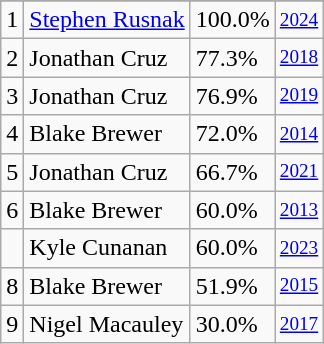<table class="wikitable">
<tr>
</tr>
<tr>
<td>1</td>
<td><a href='#'>Stephen Rusnak</a></td>
<td><abbr>100.0%</abbr></td>
<td style="font-size:80%;"><a href='#'>2024</a></td>
</tr>
<tr>
<td>2</td>
<td>Jonathan Cruz</td>
<td><abbr>77.3%</abbr></td>
<td style="font-size:80%;"><a href='#'>2018</a></td>
</tr>
<tr>
<td>3</td>
<td>Jonathan Cruz</td>
<td><abbr>76.9%</abbr></td>
<td style="font-size:80%;"><a href='#'>2019</a></td>
</tr>
<tr>
<td>4</td>
<td>Blake Brewer</td>
<td><abbr>72.0%</abbr></td>
<td style="font-size:80%;"><a href='#'>2014</a></td>
</tr>
<tr>
<td>5</td>
<td>Jonathan Cruz</td>
<td><abbr>66.7%</abbr></td>
<td style="font-size:80%;"><a href='#'>2021</a></td>
</tr>
<tr>
<td>6</td>
<td>Blake Brewer</td>
<td><abbr>60.0%</abbr></td>
<td style="font-size:80%;"><a href='#'>2013</a></td>
</tr>
<tr>
<td></td>
<td>Kyle Cunanan</td>
<td><abbr>60.0%</abbr></td>
<td style="font-size:80%;"><a href='#'>2023</a></td>
</tr>
<tr>
<td>8</td>
<td>Blake Brewer</td>
<td><abbr>51.9%</abbr></td>
<td style="font-size:80%;"><a href='#'>2015</a></td>
</tr>
<tr>
<td>9</td>
<td>Nigel Macauley</td>
<td><abbr>30.0%</abbr></td>
<td style="font-size:80%;"><a href='#'>2017</a></td>
</tr>
</table>
